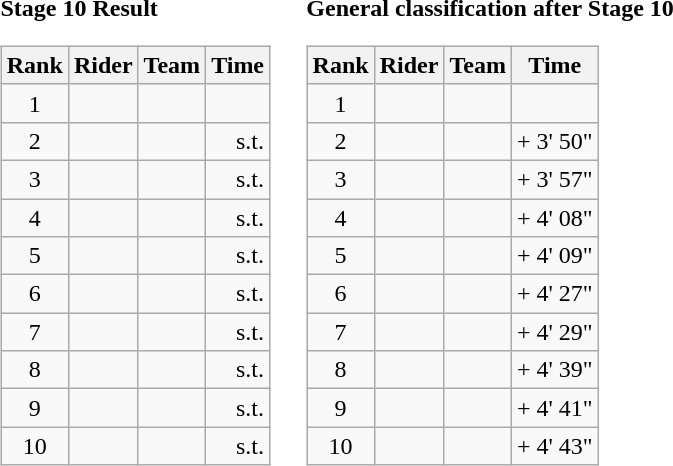<table>
<tr>
<td><strong>Stage 10 Result</strong><br><table class="wikitable">
<tr>
<th scope="col">Rank</th>
<th scope="col">Rider</th>
<th scope="col">Team</th>
<th scope="col">Time</th>
</tr>
<tr>
<td style="text-align:center;">1</td>
<td></td>
<td></td>
<td style="text-align:right;"></td>
</tr>
<tr>
<td style="text-align:center;">2</td>
<td></td>
<td></td>
<td style="text-align:right;">s.t.</td>
</tr>
<tr>
<td style="text-align:center;">3</td>
<td></td>
<td></td>
<td style="text-align:right;">s.t.</td>
</tr>
<tr>
<td style="text-align:center;">4</td>
<td></td>
<td></td>
<td style="text-align:right;">s.t.</td>
</tr>
<tr>
<td style="text-align:center;">5</td>
<td></td>
<td></td>
<td style="text-align:right;">s.t.</td>
</tr>
<tr>
<td style="text-align:center;">6</td>
<td></td>
<td></td>
<td style="text-align:right;">s.t.</td>
</tr>
<tr>
<td style="text-align:center;">7</td>
<td></td>
<td></td>
<td style="text-align:right;">s.t.</td>
</tr>
<tr>
<td style="text-align:center;">8</td>
<td></td>
<td></td>
<td style="text-align:right;">s.t.</td>
</tr>
<tr>
<td style="text-align:center;">9</td>
<td></td>
<td></td>
<td style="text-align:right;">s.t.</td>
</tr>
<tr>
<td style="text-align:center;">10</td>
<td></td>
<td></td>
<td style="text-align:right;">s.t.</td>
</tr>
</table>
</td>
<td></td>
<td><strong>General classification after Stage 10</strong><br><table class="wikitable">
<tr>
<th scope="col">Rank</th>
<th scope="col">Rider</th>
<th scope="col">Team</th>
<th scope="col">Time</th>
</tr>
<tr>
<td style="text-align:center;">1</td>
<td></td>
<td></td>
<td style="text-align:right;"></td>
</tr>
<tr>
<td style="text-align:center;">2</td>
<td></td>
<td></td>
<td style="text-align:right;">+ 3' 50"</td>
</tr>
<tr>
<td style="text-align:center;">3</td>
<td></td>
<td></td>
<td style="text-align:right;">+ 3' 57"</td>
</tr>
<tr>
<td style="text-align:center;">4</td>
<td></td>
<td></td>
<td style="text-align:right;">+ 4' 08"</td>
</tr>
<tr>
<td style="text-align:center;">5</td>
<td></td>
<td></td>
<td style="text-align:right;">+ 4' 09"</td>
</tr>
<tr>
<td style="text-align:center;">6</td>
<td></td>
<td></td>
<td style="text-align:right;">+ 4' 27"</td>
</tr>
<tr>
<td style="text-align:center;">7</td>
<td></td>
<td></td>
<td style="text-align:right;">+ 4' 29"</td>
</tr>
<tr>
<td style="text-align:center;">8</td>
<td></td>
<td></td>
<td style="text-align:right;">+ 4' 39"</td>
</tr>
<tr>
<td style="text-align:center;">9</td>
<td></td>
<td></td>
<td style="text-align:right;">+ 4' 41"</td>
</tr>
<tr>
<td style="text-align:center;">10</td>
<td></td>
<td></td>
<td style="text-align:right;">+ 4' 43"</td>
</tr>
</table>
</td>
</tr>
</table>
